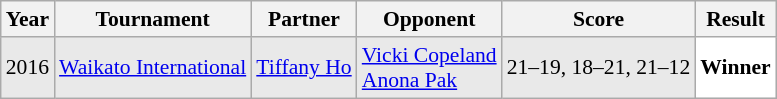<table class="sortable wikitable" style="font-size: 90%;">
<tr>
<th>Year</th>
<th>Tournament</th>
<th>Partner</th>
<th>Opponent</th>
<th>Score</th>
<th>Result</th>
</tr>
<tr style="background:#E9E9E9">
<td align="center">2016</td>
<td align="left"><a href='#'>Waikato International</a></td>
<td align="left"> <a href='#'>Tiffany Ho</a></td>
<td align="left"> <a href='#'>Vicki Copeland</a> <br>  <a href='#'>Anona Pak</a></td>
<td align="left">21–19, 18–21, 21–12</td>
<td style="text-align:left; background:white"> <strong>Winner</strong></td>
</tr>
</table>
